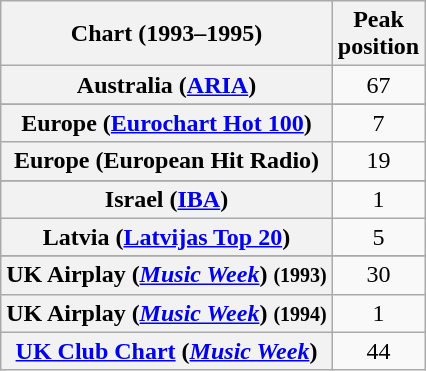<table class="wikitable sortable plainrowheaders" style="text-align:center">
<tr>
<th>Chart (1993–1995)</th>
<th>Peak<br>position</th>
</tr>
<tr>
<th scope="row">Australia (<a href='#'>ARIA</a>)</th>
<td>67</td>
</tr>
<tr>
</tr>
<tr>
<th scope="row">Europe (<a href='#'>Eurochart Hot 100</a>)</th>
<td>7</td>
</tr>
<tr>
<th scope="row">Europe (European Hit Radio)</th>
<td>19</td>
</tr>
<tr>
</tr>
<tr>
</tr>
<tr>
<th scope="row">Israel (<a href='#'>IBA</a>)</th>
<td>1</td>
</tr>
<tr>
<th scope="row">Latvia (<a href='#'>Latvijas Top 20</a>)</th>
<td>5</td>
</tr>
<tr>
</tr>
<tr>
</tr>
<tr>
<th scope="row">UK Airplay (<em><a href='#'>Music Week</a></em>) <small>(1993)</small></th>
<td>30</td>
</tr>
<tr>
<th scope="row">UK Airplay (<em><a href='#'>Music Week</a></em>) <small>(1994)</small></th>
<td>1</td>
</tr>
<tr>
<th scope="row"><a href='#'>UK Club Chart</a> (<em><a href='#'>Music Week</a></em>)</th>
<td>44</td>
</tr>
</table>
